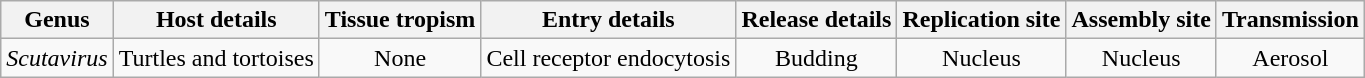<table class="wikitable sortable" style="text-align:center">
<tr>
<th>Genus</th>
<th>Host details</th>
<th>Tissue tropism</th>
<th>Entry details</th>
<th>Release details</th>
<th>Replication site</th>
<th>Assembly site</th>
<th>Transmission</th>
</tr>
<tr>
<td><em>Scutavirus</em></td>
<td>Turtles and tortoises</td>
<td>None</td>
<td>Cell receptor endocytosis</td>
<td>Budding</td>
<td>Nucleus</td>
<td>Nucleus</td>
<td>Aerosol</td>
</tr>
</table>
